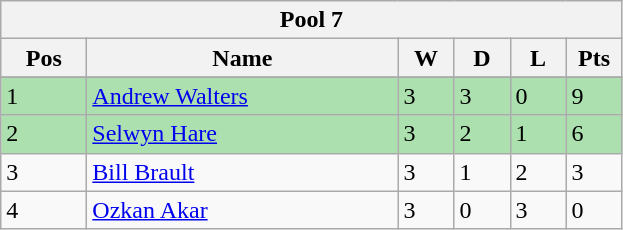<table class="wikitable">
<tr>
<th colspan="6">Pool 7</th>
</tr>
<tr>
<th width=50>Pos</th>
<th width=200>Name</th>
<th width=30>W</th>
<th width=30>D</th>
<th width=30>L</th>
<th width=30>Pts</th>
</tr>
<tr>
</tr>
<tr style="background:#ACE1AF;">
<td>1</td>
<td> <a href='#'>Andrew Walters</a></td>
<td>3</td>
<td>3</td>
<td>0</td>
<td>9</td>
</tr>
<tr style="background:#ACE1AF;">
<td>2</td>
<td> <a href='#'>Selwyn Hare</a></td>
<td>3</td>
<td>2</td>
<td>1</td>
<td>6</td>
</tr>
<tr>
<td>3</td>
<td> <a href='#'>Bill Brault</a></td>
<td>3</td>
<td>1</td>
<td>2</td>
<td>3</td>
</tr>
<tr>
<td>4</td>
<td> <a href='#'>Ozkan Akar</a></td>
<td>3</td>
<td>0</td>
<td>3</td>
<td>0</td>
</tr>
</table>
